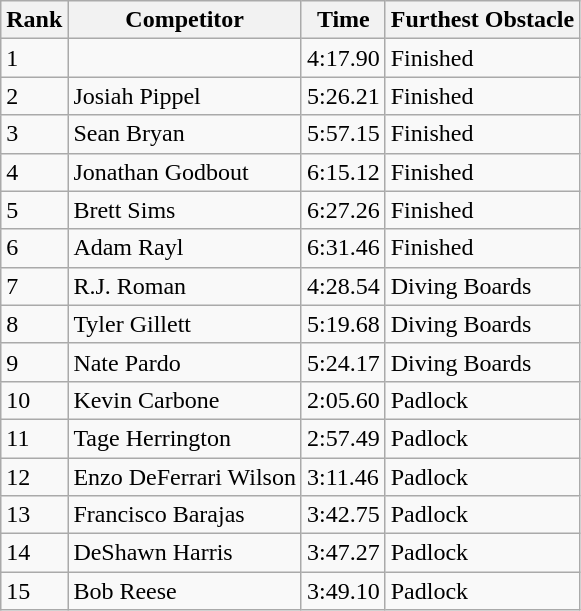<table class="wikitable sortable mw-collapsible">
<tr>
<th>Rank</th>
<th>Competitor</th>
<th>Time</th>
<th>Furthest Obstacle</th>
</tr>
<tr>
<td>1</td>
<td></td>
<td>4:17.90</td>
<td>Finished</td>
</tr>
<tr>
<td>2</td>
<td>Josiah Pippel</td>
<td>5:26.21</td>
<td>Finished</td>
</tr>
<tr>
<td>3</td>
<td>Sean Bryan</td>
<td>5:57.15</td>
<td>Finished</td>
</tr>
<tr>
<td>4</td>
<td>Jonathan Godbout</td>
<td>6:15.12</td>
<td>Finished</td>
</tr>
<tr>
<td>5</td>
<td>Brett Sims</td>
<td>6:27.26</td>
<td>Finished</td>
</tr>
<tr>
<td>6</td>
<td>Adam Rayl</td>
<td>6:31.46</td>
<td>Finished</td>
</tr>
<tr>
<td>7</td>
<td>R.J. Roman</td>
<td>4:28.54</td>
<td>Diving Boards</td>
</tr>
<tr>
<td>8</td>
<td>Tyler Gillett</td>
<td>5:19.68</td>
<td>Diving Boards</td>
</tr>
<tr>
<td>9</td>
<td>Nate Pardo</td>
<td>5:24.17</td>
<td>Diving Boards</td>
</tr>
<tr>
<td>10</td>
<td>Kevin Carbone</td>
<td>2:05.60</td>
<td>Padlock</td>
</tr>
<tr>
<td>11</td>
<td>Tage Herrington</td>
<td>2:57.49</td>
<td>Padlock</td>
</tr>
<tr>
<td>12</td>
<td>Enzo DeFerrari Wilson</td>
<td>3:11.46</td>
<td>Padlock</td>
</tr>
<tr>
<td>13</td>
<td>Francisco Barajas</td>
<td>3:42.75</td>
<td>Padlock</td>
</tr>
<tr>
<td>14</td>
<td>DeShawn Harris</td>
<td>3:47.27</td>
<td>Padlock</td>
</tr>
<tr>
<td>15</td>
<td>Bob Reese</td>
<td>3:49.10</td>
<td>Padlock</td>
</tr>
</table>
